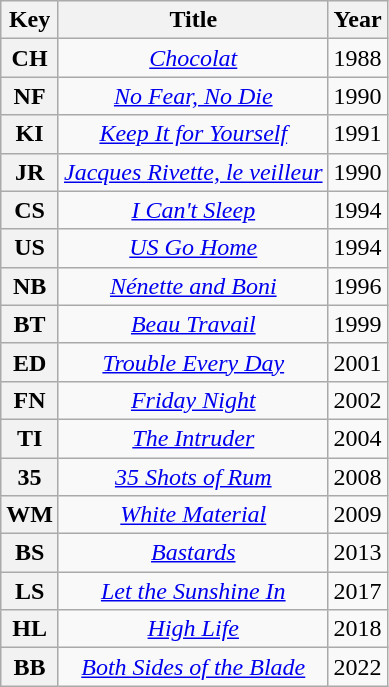<table class="wikitable" style="text-align:center;">
<tr>
<th scope="col">Key</th>
<th scope="col">Title</th>
<th scope="col">Year</th>
</tr>
<tr>
<th scope="row">CH</th>
<td><em><a href='#'>Chocolat</a></em></td>
<td>1988</td>
</tr>
<tr>
<th scope="row">NF</th>
<td><em><a href='#'>No Fear, No Die</a></em></td>
<td>1990</td>
</tr>
<tr>
<th scope="row">KI</th>
<td><em><a href='#'>Keep It for Yourself</a></em></td>
<td>1991</td>
</tr>
<tr>
<th scope="row">JR</th>
<td><em><a href='#'>Jacques Rivette, le veilleur</a></em></td>
<td>1990</td>
</tr>
<tr>
<th scope="row">CS</th>
<td><em><a href='#'>I Can't Sleep</a></em></td>
<td>1994</td>
</tr>
<tr>
<th scope="row">US</th>
<td><em><a href='#'>US Go Home</a></em></td>
<td>1994</td>
</tr>
<tr>
<th scope="row">NB</th>
<td><em><a href='#'>Nénette and Boni</a></em></td>
<td>1996</td>
</tr>
<tr>
<th scope="row">BT</th>
<td><em><a href='#'>Beau Travail</a></em></td>
<td>1999</td>
</tr>
<tr>
<th scope="row">ED</th>
<td><em><a href='#'>Trouble Every Day</a></em></td>
<td>2001</td>
</tr>
<tr>
<th scope="row">FN</th>
<td><em><a href='#'>Friday Night</a></em></td>
<td>2002</td>
</tr>
<tr>
<th scope="row">TI</th>
<td><em><a href='#'>The Intruder</a></em></td>
<td>2004</td>
</tr>
<tr>
<th scope="row">35</th>
<td><em><a href='#'>35 Shots of Rum</a></em></td>
<td>2008</td>
</tr>
<tr>
<th scope="row">WM</th>
<td><em><a href='#'>White Material</a></em></td>
<td>2009</td>
</tr>
<tr>
<th scope="row">BS</th>
<td><em><a href='#'>Bastards</a></em></td>
<td>2013</td>
</tr>
<tr>
<th scope="row">LS</th>
<td><em><a href='#'>Let the Sunshine In</a></em></td>
<td>2017</td>
</tr>
<tr>
<th scope="row">HL</th>
<td><em><a href='#'>High Life</a></em></td>
<td>2018</td>
</tr>
<tr>
<th>BB</th>
<td><em><a href='#'>Both Sides of the Blade</a></em></td>
<td>2022</td>
</tr>
</table>
